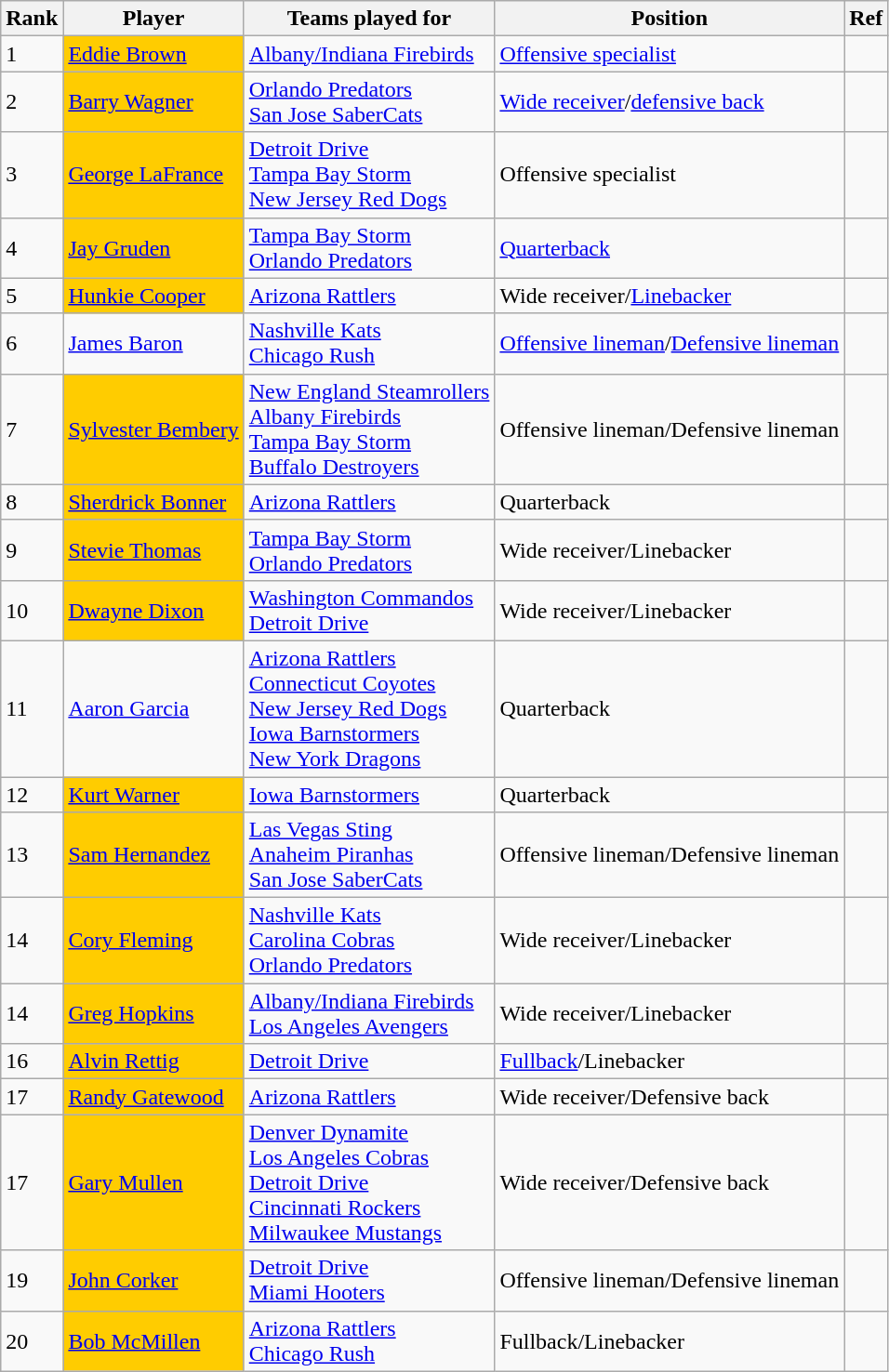<table class="wikitable sortable collapsible">
<tr>
<th>Rank</th>
<th>Player</th>
<th>Teams played for</th>
<th>Position</th>
<th>Ref</th>
</tr>
<tr>
<td>1</td>
<td bgcolor="#FFCC00"><a href='#'>Eddie Brown</a></td>
<td><a href='#'>Albany/Indiana Firebirds</a></td>
<td><a href='#'>Offensive specialist</a></td>
<td></td>
</tr>
<tr>
<td>2</td>
<td bgcolor="#FFCC00"><a href='#'>Barry Wagner</a></td>
<td><a href='#'>Orlando Predators</a><br><a href='#'>San Jose SaberCats</a></td>
<td><a href='#'>Wide receiver</a>/<a href='#'>defensive back</a></td>
<td></td>
</tr>
<tr>
<td>3</td>
<td bgcolor="#FFCC00"><a href='#'>George LaFrance</a></td>
<td><a href='#'>Detroit Drive</a><br><a href='#'>Tampa Bay Storm</a><br><a href='#'>New Jersey Red Dogs</a></td>
<td>Offensive specialist</td>
<td></td>
</tr>
<tr>
<td>4</td>
<td bgcolor="#FFCC00"><a href='#'>Jay Gruden</a></td>
<td><a href='#'>Tampa Bay Storm</a><br><a href='#'>Orlando Predators</a></td>
<td><a href='#'>Quarterback</a></td>
<td></td>
</tr>
<tr>
<td>5</td>
<td bgcolor="#FFCC00"><a href='#'>Hunkie Cooper</a></td>
<td><a href='#'>Arizona Rattlers</a></td>
<td>Wide receiver/<a href='#'>Linebacker</a></td>
<td></td>
</tr>
<tr>
<td>6</td>
<td><a href='#'>James Baron</a></td>
<td><a href='#'>Nashville Kats</a><br><a href='#'>Chicago Rush</a></td>
<td><a href='#'>Offensive lineman</a>/<a href='#'>Defensive lineman</a></td>
<td></td>
</tr>
<tr>
<td>7</td>
<td bgcolor="#FFCC00"><a href='#'>Sylvester Bembery</a></td>
<td><a href='#'>New England Steamrollers</a><br><a href='#'>Albany Firebirds</a><br><a href='#'>Tampa Bay Storm</a><br><a href='#'>Buffalo Destroyers</a></td>
<td>Offensive lineman/Defensive lineman</td>
<td></td>
</tr>
<tr>
<td>8</td>
<td bgcolor="#FFCC00"><a href='#'>Sherdrick Bonner</a></td>
<td><a href='#'>Arizona Rattlers</a></td>
<td>Quarterback</td>
<td></td>
</tr>
<tr>
<td>9</td>
<td bgcolor="#FFCC00"><a href='#'>Stevie Thomas</a></td>
<td><a href='#'>Tampa Bay Storm</a><br><a href='#'>Orlando Predators</a></td>
<td>Wide receiver/Linebacker</td>
<td></td>
</tr>
<tr>
<td>10</td>
<td bgcolor="#FFCC00"><a href='#'>Dwayne Dixon</a></td>
<td><a href='#'>Washington Commandos</a><br><a href='#'>Detroit Drive</a></td>
<td>Wide receiver/Linebacker</td>
<td></td>
</tr>
<tr>
<td>11</td>
<td><a href='#'>Aaron Garcia</a></td>
<td><a href='#'>Arizona Rattlers</a><br><a href='#'>Connecticut Coyotes</a><br><a href='#'>New Jersey Red Dogs</a><br><a href='#'>Iowa Barnstormers</a><br><a href='#'>New York Dragons</a></td>
<td>Quarterback</td>
<td></td>
</tr>
<tr>
<td>12</td>
<td bgcolor="#FFCC00"><a href='#'>Kurt Warner</a></td>
<td><a href='#'>Iowa Barnstormers</a></td>
<td>Quarterback</td>
<td></td>
</tr>
<tr>
<td>13</td>
<td bgcolor="#FFCC00"><a href='#'>Sam Hernandez</a></td>
<td><a href='#'>Las Vegas Sting</a><br><a href='#'>Anaheim Piranhas</a><br><a href='#'>San Jose SaberCats</a></td>
<td>Offensive lineman/Defensive lineman</td>
<td></td>
</tr>
<tr>
<td>14</td>
<td bgcolor="#FFCC00"><a href='#'>Cory Fleming</a></td>
<td><a href='#'>Nashville Kats</a><br><a href='#'>Carolina Cobras</a><br><a href='#'>Orlando Predators</a></td>
<td>Wide receiver/Linebacker</td>
<td></td>
</tr>
<tr>
<td>14</td>
<td bgcolor="#FFCC00"><a href='#'>Greg Hopkins</a></td>
<td><a href='#'>Albany/Indiana Firebirds</a><br><a href='#'>Los Angeles Avengers</a></td>
<td>Wide receiver/Linebacker</td>
<td></td>
</tr>
<tr>
<td>16</td>
<td bgcolor="#FFCC00"><a href='#'>Alvin Rettig</a></td>
<td><a href='#'>Detroit Drive</a></td>
<td><a href='#'>Fullback</a>/Linebacker</td>
<td></td>
</tr>
<tr>
<td>17</td>
<td bgcolor="#FFCC00"><a href='#'>Randy Gatewood</a></td>
<td><a href='#'>Arizona Rattlers</a></td>
<td>Wide receiver/Defensive back</td>
<td></td>
</tr>
<tr>
<td>17</td>
<td bgcolor="#FFCC00"><a href='#'>Gary Mullen</a></td>
<td><a href='#'>Denver Dynamite</a><br><a href='#'>Los Angeles Cobras</a><br><a href='#'>Detroit Drive</a><br><a href='#'>Cincinnati Rockers</a><br><a href='#'>Milwaukee Mustangs</a></td>
<td>Wide receiver/Defensive back</td>
<td></td>
</tr>
<tr>
<td>19</td>
<td bgcolor="#FFCC00"><a href='#'>John Corker</a></td>
<td><a href='#'>Detroit Drive</a><br><a href='#'>Miami Hooters</a></td>
<td>Offensive lineman/Defensive lineman</td>
<td></td>
</tr>
<tr>
<td>20</td>
<td bgcolor="#FFCC00"><a href='#'>Bob McMillen</a></td>
<td><a href='#'>Arizona Rattlers</a><br><a href='#'>Chicago Rush</a></td>
<td>Fullback/Linebacker</td>
<td></td>
</tr>
</table>
